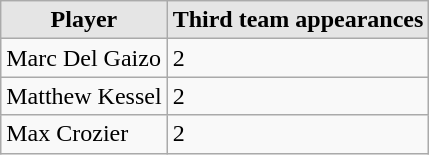<table class="wikitable">
<tr>
<th style="background:#e5e5e5;">Player</th>
<th style="background:#e5e5e5;">Third team appearances</th>
</tr>
<tr>
<td>Marc Del Gaizo</td>
<td>2</td>
</tr>
<tr>
<td>Matthew Kessel</td>
<td>2</td>
</tr>
<tr>
<td>Max Crozier</td>
<td>2</td>
</tr>
</table>
